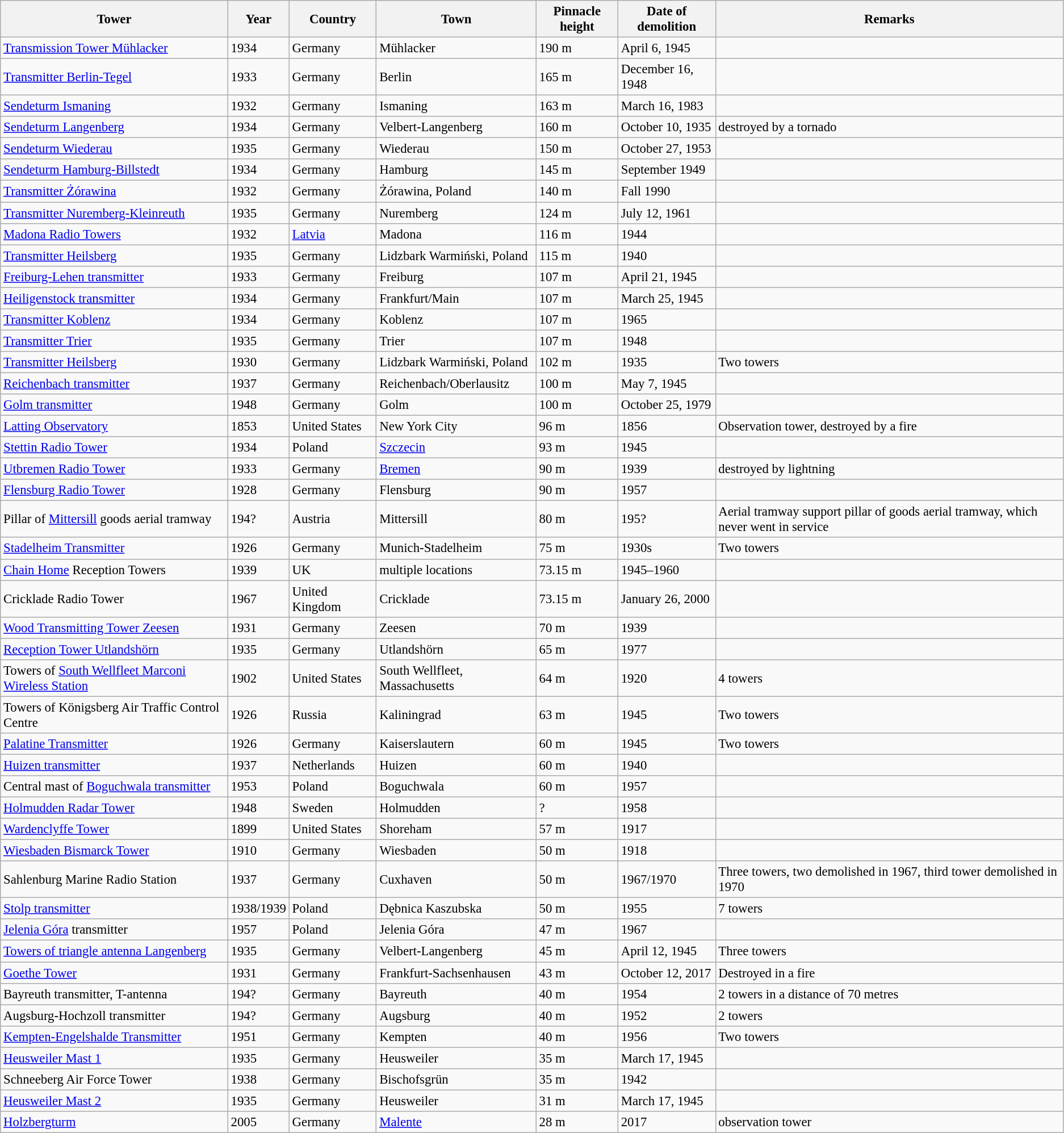<table class="wikitable sortable" style="font-size:95%;">
<tr>
<th>Tower</th>
<th>Year</th>
<th>Country</th>
<th>Town</th>
<th>Pinnacle height</th>
<th>Date of demolition</th>
<th class=unsortable>Remarks</th>
</tr>
<tr>
<td><a href='#'>Transmission Tower Mühlacker</a></td>
<td>1934</td>
<td>Germany</td>
<td>Mühlacker</td>
<td>190 m</td>
<td>April 6, 1945</td>
<td></td>
</tr>
<tr>
<td><a href='#'>Transmitter Berlin-Tegel</a></td>
<td>1933</td>
<td>Germany</td>
<td>Berlin</td>
<td>165 m</td>
<td>December 16, 1948</td>
<td></td>
</tr>
<tr>
<td><a href='#'>Sendeturm Ismaning</a></td>
<td>1932</td>
<td>Germany</td>
<td>Ismaning</td>
<td>163 m</td>
<td>March 16, 1983</td>
<td></td>
</tr>
<tr>
<td><a href='#'>Sendeturm Langenberg</a></td>
<td>1934</td>
<td>Germany</td>
<td>Velbert-Langenberg</td>
<td>160 m</td>
<td>October 10, 1935</td>
<td>destroyed by a tornado</td>
</tr>
<tr>
<td><a href='#'>Sendeturm Wiederau</a></td>
<td>1935</td>
<td>Germany</td>
<td>Wiederau</td>
<td>150 m</td>
<td>October 27, 1953</td>
<td></td>
</tr>
<tr>
<td><a href='#'>Sendeturm Hamburg-Billstedt</a></td>
<td>1934</td>
<td>Germany</td>
<td>Hamburg</td>
<td>145 m</td>
<td>September 1949</td>
<td></td>
</tr>
<tr>
<td><a href='#'>Transmitter Żórawina</a></td>
<td>1932</td>
<td>Germany</td>
<td>Żórawina, Poland</td>
<td>140 m</td>
<td>Fall 1990</td>
<td></td>
</tr>
<tr>
<td><a href='#'>Transmitter Nuremberg-Kleinreuth</a></td>
<td>1935</td>
<td>Germany</td>
<td>Nuremberg</td>
<td>124 m</td>
<td>July 12, 1961</td>
<td></td>
</tr>
<tr>
<td><a href='#'>Madona Radio Towers</a></td>
<td>1932</td>
<td><a href='#'>Latvia</a></td>
<td>Madona</td>
<td>116 m</td>
<td>1944</td>
<td></td>
</tr>
<tr>
<td><a href='#'>Transmitter Heilsberg</a></td>
<td>1935</td>
<td>Germany</td>
<td>Lidzbark Warmiński, Poland</td>
<td>115 m</td>
<td>1940</td>
<td></td>
</tr>
<tr>
<td><a href='#'>Freiburg-Lehen transmitter</a></td>
<td>1933</td>
<td>Germany</td>
<td>Freiburg</td>
<td>107 m</td>
<td>April 21, 1945</td>
<td></td>
</tr>
<tr>
<td><a href='#'>Heiligenstock transmitter</a></td>
<td>1934</td>
<td>Germany</td>
<td>Frankfurt/Main</td>
<td>107 m</td>
<td>March 25, 1945</td>
<td></td>
</tr>
<tr>
<td><a href='#'>Transmitter Koblenz</a></td>
<td>1934</td>
<td>Germany</td>
<td>Koblenz</td>
<td>107 m</td>
<td>1965</td>
<td></td>
</tr>
<tr>
<td><a href='#'>Transmitter Trier</a></td>
<td>1935</td>
<td>Germany</td>
<td>Trier</td>
<td>107 m</td>
<td>1948</td>
<td></td>
</tr>
<tr>
<td><a href='#'>Transmitter Heilsberg</a></td>
<td>1930</td>
<td>Germany</td>
<td>Lidzbark Warmiński, Poland</td>
<td>102 m</td>
<td>1935</td>
<td>Two towers</td>
</tr>
<tr>
<td><a href='#'>Reichenbach transmitter</a></td>
<td>1937</td>
<td>Germany</td>
<td>Reichenbach/Oberlausitz</td>
<td>100 m</td>
<td>May 7, 1945</td>
<td></td>
</tr>
<tr>
<td><a href='#'>Golm transmitter</a></td>
<td>1948</td>
<td>Germany</td>
<td>Golm</td>
<td>100 m</td>
<td>October 25, 1979</td>
<td></td>
</tr>
<tr>
<td><a href='#'>Latting Observatory</a></td>
<td>1853</td>
<td>United States</td>
<td>New York City</td>
<td>96 m</td>
<td>1856</td>
<td>Observation tower, destroyed by a fire</td>
</tr>
<tr>
<td><a href='#'>Stettin Radio Tower</a></td>
<td>1934</td>
<td>Poland</td>
<td><a href='#'>Szczecin</a></td>
<td>93 m</td>
<td>1945</td>
<td></td>
</tr>
<tr>
<td><a href='#'>Utbremen Radio Tower</a></td>
<td>1933</td>
<td>Germany</td>
<td><a href='#'>Bremen</a></td>
<td>90 m</td>
<td>1939</td>
<td>destroyed by lightning</td>
</tr>
<tr>
<td><a href='#'>Flensburg Radio Tower</a></td>
<td>1928</td>
<td>Germany</td>
<td>Flensburg</td>
<td>90 m</td>
<td>1957</td>
<td></td>
</tr>
<tr>
<td>Pillar of <a href='#'>Mittersill</a> goods aerial tramway</td>
<td>194?</td>
<td>Austria</td>
<td>Mittersill</td>
<td>80 m</td>
<td>195?</td>
<td>Aerial tramway support pillar of goods aerial tramway, which never went in service</td>
</tr>
<tr>
<td><a href='#'>Stadelheim Transmitter</a></td>
<td>1926</td>
<td>Germany</td>
<td>Munich-Stadelheim</td>
<td>75 m</td>
<td>1930s</td>
<td>Two towers</td>
</tr>
<tr>
<td><a href='#'>Chain Home</a> Reception Towers</td>
<td>1939</td>
<td>UK</td>
<td>multiple locations</td>
<td>73.15 m</td>
<td>1945–1960</td>
<td></td>
</tr>
<tr>
<td>Cricklade Radio Tower</td>
<td>1967</td>
<td>United Kingdom</td>
<td>Cricklade</td>
<td>73.15 m</td>
<td>January 26, 2000</td>
<td></td>
</tr>
<tr>
<td><a href='#'>Wood Transmitting Tower Zeesen</a></td>
<td>1931</td>
<td>Germany</td>
<td>Zeesen</td>
<td>70 m</td>
<td>1939</td>
<td></td>
</tr>
<tr>
<td><a href='#'>Reception Tower Utlandshörn</a></td>
<td>1935</td>
<td>Germany</td>
<td>Utlandshörn</td>
<td>65 m</td>
<td>1977</td>
<td></td>
</tr>
<tr>
<td>Towers of <a href='#'>South Wellfleet Marconi Wireless Station</a></td>
<td>1902</td>
<td>United States</td>
<td>South Wellfleet, Massachusetts</td>
<td>64 m</td>
<td>1920</td>
<td>4 towers </td>
</tr>
<tr>
<td>Towers of Königsberg Air Traffic Control Centre</td>
<td>1926</td>
<td>Russia</td>
<td>Kaliningrad</td>
<td>63 m</td>
<td>1945</td>
<td>Two towers</td>
</tr>
<tr>
<td><a href='#'>Palatine Transmitter</a></td>
<td>1926</td>
<td>Germany</td>
<td>Kaiserslautern</td>
<td>60 m</td>
<td>1945</td>
<td>Two towers</td>
</tr>
<tr>
<td><a href='#'>Huizen transmitter</a></td>
<td>1937</td>
<td>Netherlands</td>
<td>Huizen</td>
<td>60 m</td>
<td>1940</td>
<td></td>
</tr>
<tr>
<td>Central mast of <a href='#'>Boguchwala transmitter</a></td>
<td>1953</td>
<td>Poland</td>
<td>Boguchwala</td>
<td>60 m</td>
<td>1957</td>
<td></td>
</tr>
<tr>
<td><a href='#'>Holmudden Radar Tower</a></td>
<td>1948</td>
<td>Sweden</td>
<td>Holmudden</td>
<td>?</td>
<td>1958</td>
<td></td>
</tr>
<tr>
<td><a href='#'>Wardenclyffe Tower</a></td>
<td>1899</td>
<td>United States</td>
<td>Shoreham</td>
<td>57 m</td>
<td>1917</td>
<td></td>
</tr>
<tr>
<td><a href='#'>Wiesbaden Bismarck Tower</a></td>
<td>1910</td>
<td>Germany</td>
<td>Wiesbaden</td>
<td>50 m</td>
<td>1918</td>
<td></td>
</tr>
<tr>
<td>Sahlenburg Marine Radio Station</td>
<td>1937</td>
<td>Germany</td>
<td>Cuxhaven</td>
<td>50 m</td>
<td>1967/1970</td>
<td>Three towers, two demolished in 1967, third tower demolished in 1970</td>
</tr>
<tr>
<td><a href='#'>Stolp transmitter</a></td>
<td>1938/1939</td>
<td>Poland</td>
<td>Dębnica Kaszubska</td>
<td>50 m</td>
<td>1955</td>
<td>7 towers</td>
</tr>
<tr>
<td><a href='#'>Jelenia Góra</a> transmitter</td>
<td>1957</td>
<td>Poland</td>
<td>Jelenia Góra</td>
<td>47 m</td>
<td>1967</td>
<td></td>
</tr>
<tr>
<td><a href='#'>Towers of triangle antenna Langenberg</a></td>
<td>1935</td>
<td>Germany</td>
<td>Velbert-Langenberg</td>
<td>45 m</td>
<td>April 12, 1945</td>
<td>Three towers</td>
</tr>
<tr>
<td><a href='#'>Goethe Tower</a></td>
<td>1931</td>
<td>Germany</td>
<td>Frankfurt-Sachsenhausen</td>
<td>43 m</td>
<td>October 12, 2017</td>
<td>Destroyed in a fire</td>
</tr>
<tr>
<td>Bayreuth transmitter, T-antenna</td>
<td>194?</td>
<td>Germany</td>
<td>Bayreuth</td>
<td>40 m</td>
<td>1954</td>
<td>2 towers in a distance of 70 metres</td>
</tr>
<tr>
<td>Augsburg-Hochzoll transmitter</td>
<td>194?</td>
<td>Germany</td>
<td>Augsburg</td>
<td>40 m</td>
<td>1952</td>
<td>2 towers</td>
</tr>
<tr>
<td><a href='#'>Kempten-Engelshalde Transmitter</a></td>
<td>1951</td>
<td>Germany</td>
<td>Kempten</td>
<td>40 m</td>
<td>1956</td>
<td>Two towers</td>
</tr>
<tr>
<td><a href='#'>Heusweiler Mast 1</a></td>
<td>1935</td>
<td>Germany</td>
<td>Heusweiler</td>
<td>35 m</td>
<td>March 17, 1945</td>
<td></td>
</tr>
<tr>
<td>Schneeberg Air Force Tower</td>
<td>1938</td>
<td>Germany</td>
<td>Bischofsgrün</td>
<td>35 m</td>
<td>1942</td>
<td></td>
</tr>
<tr>
<td><a href='#'>Heusweiler Mast 2</a></td>
<td>1935</td>
<td>Germany</td>
<td>Heusweiler</td>
<td>31 m</td>
<td>March 17, 1945</td>
<td></td>
</tr>
<tr>
<td><a href='#'>Holzbergturm</a></td>
<td>2005</td>
<td>Germany</td>
<td><a href='#'>Malente</a></td>
<td>28 m</td>
<td>2017</td>
<td>observation tower</td>
</tr>
</table>
